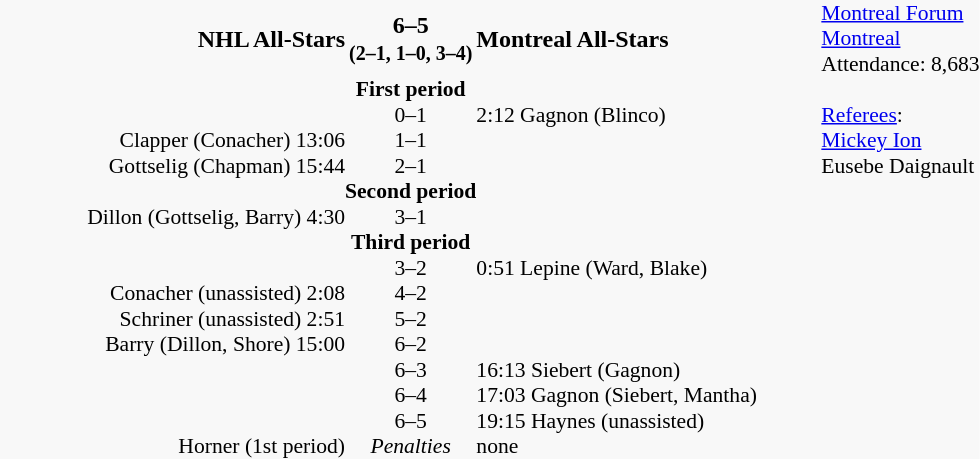<table cellpadding=0 cellspacing=0 border=0 style="background-color:#F8F8F8">
<tr>
<td></td>
<td align=right width="230"><strong>NHL All-Stars</strong></td>
<td align=center><strong>6–5<br><small>(2–1, 1–0, 3–4)</small></strong></td>
<td width="230"><strong>Montreal All-Stars</strong></td>
<td style=font-size:90%><a href='#'>Montreal Forum</a><br><a href='#'>Montreal</a><br>Attendance: 8,683</td>
</tr>
<tr style=font-size:90%>
<td></td>
<td></td>
<td align=center><strong>First period</strong></td>
</tr>
<tr style=font-size:90%>
<td></td>
<td align=right></td>
<td align=center>0–1</td>
<td>2:12 Gagnon (Blinco)</td>
<td><a href='#'>Referees</a>:</td>
</tr>
<tr style=font-size:90%>
<td></td>
<td align=right>Clapper (Conacher) 13:06</td>
<td align=center>1–1</td>
<td></td>
<td><a href='#'>Mickey Ion</a></td>
</tr>
<tr style=font-size:90%>
<td></td>
<td align=right>Gottselig (Chapman) 15:44</td>
<td align=center>2–1</td>
<td></td>
<td>Eusebe Daignault</td>
</tr>
<tr style=font-size:90%>
<td></td>
<td></td>
<td align=center><strong>Second period</strong></td>
<td></td>
<td></td>
</tr>
<tr style=font-size:90%>
<td></td>
<td align=right>Dillon (Gottselig, Barry) 4:30</td>
<td align=center>3–1</td>
<td></td>
<td></td>
</tr>
<tr style=font-size:90%>
<td></td>
<td></td>
<td align=center><strong>Third period</strong></td>
<td></td>
<td></td>
</tr>
<tr style=font-size:90%>
<td></td>
<td align=right></td>
<td align=center>3–2</td>
<td>0:51 Lepine (Ward, Blake)</td>
<td></td>
</tr>
<tr style=font-size:90%>
<td></td>
<td align=right>Conacher (unassisted) 2:08</td>
<td align=center>4–2</td>
<td></td>
<td></td>
</tr>
<tr style=font-size:90%>
<td></td>
<td align=right>Schriner (unassisted) 2:51</td>
<td align=center>5–2</td>
<td></td>
<td></td>
</tr>
<tr style=font-size:90%>
<td></td>
<td align=right>Barry (Dillon, Shore) 15:00</td>
<td align=center>6–2</td>
<td></td>
<td></td>
</tr>
<tr style=font-size:90%>
<td></td>
<td align=right></td>
<td align=center>6–3</td>
<td>16:13 Siebert (Gagnon)</td>
<td></td>
</tr>
<tr style=font-size:90%>
<td></td>
<td align=right></td>
<td align=center>6–4</td>
<td>17:03 Gagnon (Siebert, Mantha)</td>
<td></td>
</tr>
<tr style=font-size:90%>
<td></td>
<td align=right></td>
<td align=center>6–5</td>
<td>19:15 Haynes (unassisted)</td>
</tr>
<tr>
<td></td>
</tr>
<tr style=font-size:90%>
<td></td>
<td align=right>Horner (1st period)</td>
<td align=center><em>Penalties</em></td>
<td>none</td>
<td></td>
</tr>
</table>
